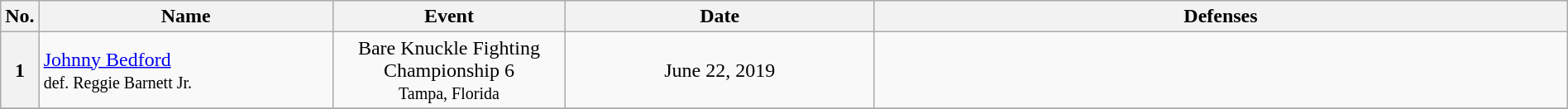<table class="wikitable" width=100%>
<tr>
<th width=1%>No.</th>
<th width=19%>Name</th>
<th width=15%>Event</th>
<th width=20%>Date</th>
<th width=45%>Defenses</th>
</tr>
<tr>
<th>1</th>
<td align=left> <a href='#'>Johnny Bedford</a> <br><small>def. Reggie Barnett Jr.</small></td>
<td align=center>Bare Knuckle Fighting Championship 6<br><small>Tampa, Florida</small></td>
<td align=center>June 22, 2019</td>
<td></td>
</tr>
<tr>
</tr>
</table>
